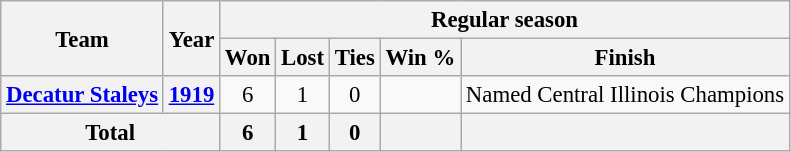<table class="wikitable" style="font-size: 95%; text-align:center;">
<tr>
<th rowspan="2">Team</th>
<th rowspan="2">Year</th>
<th colspan="5">Regular season</th>
</tr>
<tr>
<th>Won</th>
<th>Lost</th>
<th>Ties</th>
<th>Win %</th>
<th>Finish</th>
</tr>
<tr>
<th><a href='#'>Decatur Staleys</a></th>
<th><a href='#'>1919</a></th>
<td>6</td>
<td>1</td>
<td>0</td>
<td></td>
<td>Named Central Illinois Champions</td>
</tr>
<tr>
<th colspan="2">Total</th>
<th>6</th>
<th>1</th>
<th>0</th>
<th></th>
<th></th>
</tr>
</table>
